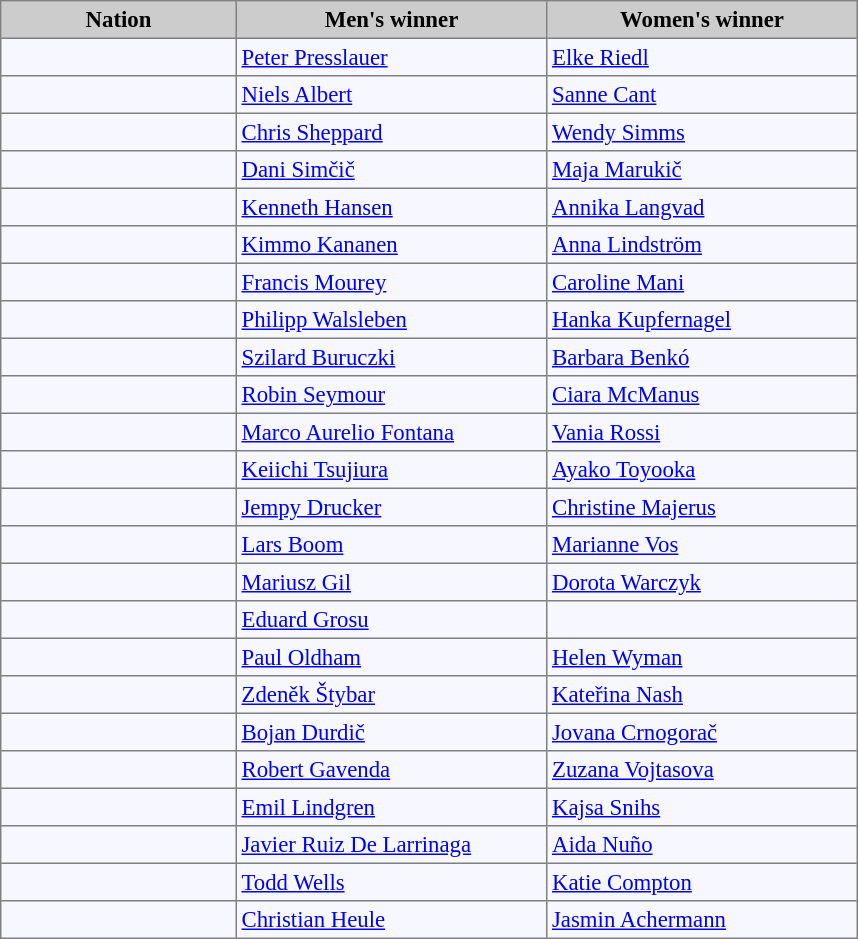<table bgcolor="#f7f8ff" cellpadding="3" cellspacing="0" border="1" style="font-size: 95%; border: gray solid 1px; border-collapse: collapse;">
<tr bgcolor="#CCCCCC">
<td align="center" width="150"><strong>Nation</strong></td>
<td align="center" width="200"><strong>Men's winner</strong></td>
<td align="center" width="200"><strong>Women's winner</strong></td>
</tr>
<tr align="left">
<td></td>
<td><a href='#'>Peter Presslauer</a></td>
<td><a href='#'>Elke Riedl</a></td>
</tr>
<tr align="left">
<td></td>
<td><a href='#'>Niels Albert</a></td>
<td><a href='#'>Sanne Cant</a></td>
</tr>
<tr align="left">
<td></td>
<td><a href='#'>Chris Sheppard</a></td>
<td><a href='#'>Wendy Simms</a></td>
</tr>
<tr align="left">
<td></td>
<td><a href='#'>Dani Simčič</a></td>
<td><a href='#'>Maja Marukič</a></td>
</tr>
<tr align="left">
<td></td>
<td><a href='#'>Kenneth Hansen</a></td>
<td><a href='#'>Annika Langvad</a></td>
</tr>
<tr align="left">
<td></td>
<td><a href='#'>Kimmo Kananen</a></td>
<td><a href='#'>Anna Lindström</a></td>
</tr>
<tr align="left">
<td></td>
<td><a href='#'>Francis Mourey</a></td>
<td><a href='#'>Caroline Mani</a></td>
</tr>
<tr align="left">
<td></td>
<td><a href='#'>Philipp Walsleben</a></td>
<td><a href='#'>Hanka Kupfernagel</a></td>
</tr>
<tr align="left">
<td></td>
<td><a href='#'>Szilard Buruczki</a></td>
<td><a href='#'>Barbara Benkó</a></td>
</tr>
<tr align="left">
<td></td>
<td><a href='#'>Robin Seymour</a></td>
<td><a href='#'>Ciara McManus</a></td>
</tr>
<tr align="left">
<td></td>
<td><a href='#'>Marco Aurelio Fontana</a></td>
<td><a href='#'>Vania Rossi</a></td>
</tr>
<tr align="left">
<td></td>
<td><a href='#'>Keiichi Tsujiura</a></td>
<td><a href='#'>Ayako Toyooka</a></td>
</tr>
<tr align="left">
<td></td>
<td><a href='#'>Jempy Drucker</a></td>
<td><a href='#'>Christine Majerus</a></td>
</tr>
<tr align="left">
<td></td>
<td><a href='#'>Lars Boom</a></td>
<td><a href='#'>Marianne Vos</a></td>
</tr>
<tr align="left">
<td></td>
<td><a href='#'>Mariusz Gil</a></td>
<td><a href='#'>Dorota Warczyk</a></td>
</tr>
<tr align="left">
<td></td>
<td><a href='#'>Eduard Grosu</a></td>
<td></td>
</tr>
<tr align="left">
<td></td>
<td><a href='#'>Paul Oldham</a></td>
<td><a href='#'>Helen Wyman</a></td>
</tr>
<tr align="left">
<td></td>
<td><a href='#'>Zdeněk Štybar</a></td>
<td><a href='#'>Kateřina Nash</a></td>
</tr>
<tr align="left">
<td></td>
<td><a href='#'>Bojan Durdič</a></td>
<td><a href='#'>Jovana Crnogorač</a></td>
</tr>
<tr align="left">
<td></td>
<td><a href='#'>Robert Gavenda</a></td>
<td><a href='#'>Zuzana Vojtasova</a></td>
</tr>
<tr align="left">
<td></td>
<td><a href='#'>Emil Lindgren</a></td>
<td><a href='#'>Kajsa Snihs</a></td>
</tr>
<tr align="left">
<td></td>
<td><a href='#'>Javier Ruiz De Larrinaga</a></td>
<td><a href='#'>Aida Nuño</a></td>
</tr>
<tr align="left">
<td></td>
<td><a href='#'>Todd Wells</a></td>
<td><a href='#'>Katie Compton</a></td>
</tr>
<tr align="left">
<td></td>
<td><a href='#'>Christian Heule</a></td>
<td><a href='#'>Jasmin Achermann</a></td>
</tr>
</table>
